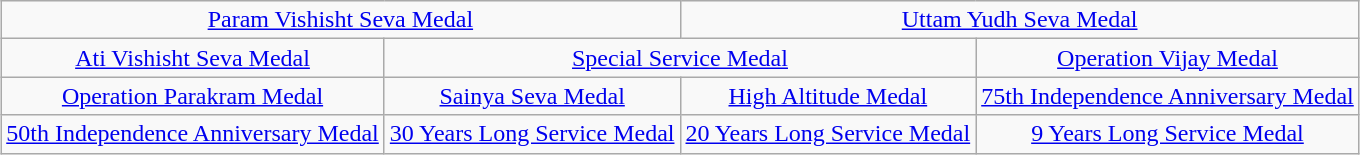<table class="wikitable" style="margin:1em auto; text-align:center;">
<tr>
<td colspan="2"><a href='#'>Param Vishisht Seva Medal</a></td>
<td colspan="2"><a href='#'>Uttam Yudh Seva Medal</a></td>
</tr>
<tr>
<td><a href='#'>Ati Vishisht Seva Medal</a></td>
<td colspan="2"><a href='#'>Special Service Medal</a></td>
<td><a href='#'>Operation Vijay Medal</a></td>
</tr>
<tr>
<td><a href='#'>Operation Parakram Medal</a></td>
<td><a href='#'>Sainya Seva Medal</a></td>
<td><a href='#'>High Altitude Medal</a></td>
<td><a href='#'>75th Independence Anniversary Medal</a></td>
</tr>
<tr>
<td><a href='#'>50th Independence Anniversary Medal</a></td>
<td><a href='#'>30 Years Long Service Medal</a></td>
<td><a href='#'>20 Years Long Service Medal</a></td>
<td><a href='#'>9 Years Long Service Medal</a></td>
</tr>
</table>
